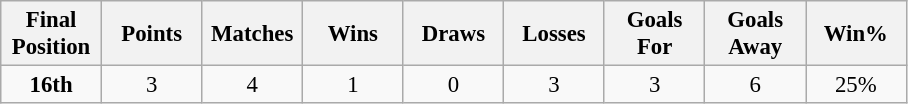<table class="wikitable" style="font-size: 95%; text-align: center;">
<tr>
<th width=60>Final Position</th>
<th width=60>Points</th>
<th width=60>Matches</th>
<th width=60>Wins</th>
<th width=60>Draws</th>
<th width=60>Losses</th>
<th width=60>Goals For</th>
<th width=60>Goals Away</th>
<th width=60>Win%</th>
</tr>
<tr>
<td><strong>16th</strong></td>
<td>3</td>
<td>4</td>
<td>1</td>
<td>0</td>
<td>3</td>
<td>3</td>
<td>6</td>
<td>25%</td>
</tr>
</table>
